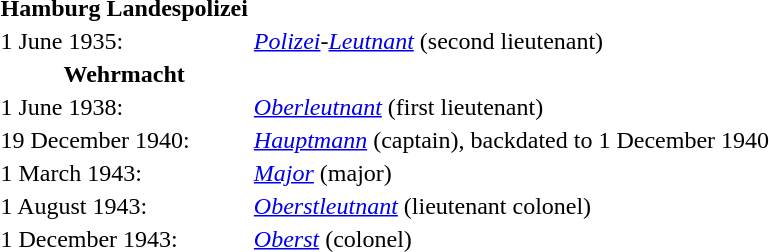<table>
<tr>
<th>Hamburg Landespolizei</th>
</tr>
<tr>
<td>1 June 1935:</td>
<td><em><a href='#'>Polizei</a>-<a href='#'>Leutnant</a></em> (second lieutenant)</td>
</tr>
<tr>
<th>Wehrmacht</th>
</tr>
<tr>
<td>1 June 1938:</td>
<td><em><a href='#'>Oberleutnant</a></em> (first lieutenant)</td>
</tr>
<tr>
<td>19 December 1940:</td>
<td><em><a href='#'>Hauptmann</a></em> (captain), backdated to 1 December 1940</td>
</tr>
<tr>
<td>1 March 1943:</td>
<td><em><a href='#'>Major</a></em> (major)</td>
</tr>
<tr>
<td>1 August 1943:</td>
<td><em><a href='#'>Oberstleutnant</a></em> (lieutenant colonel)</td>
</tr>
<tr>
<td>1 December 1943:</td>
<td><em><a href='#'>Oberst</a></em> (colonel)</td>
</tr>
</table>
